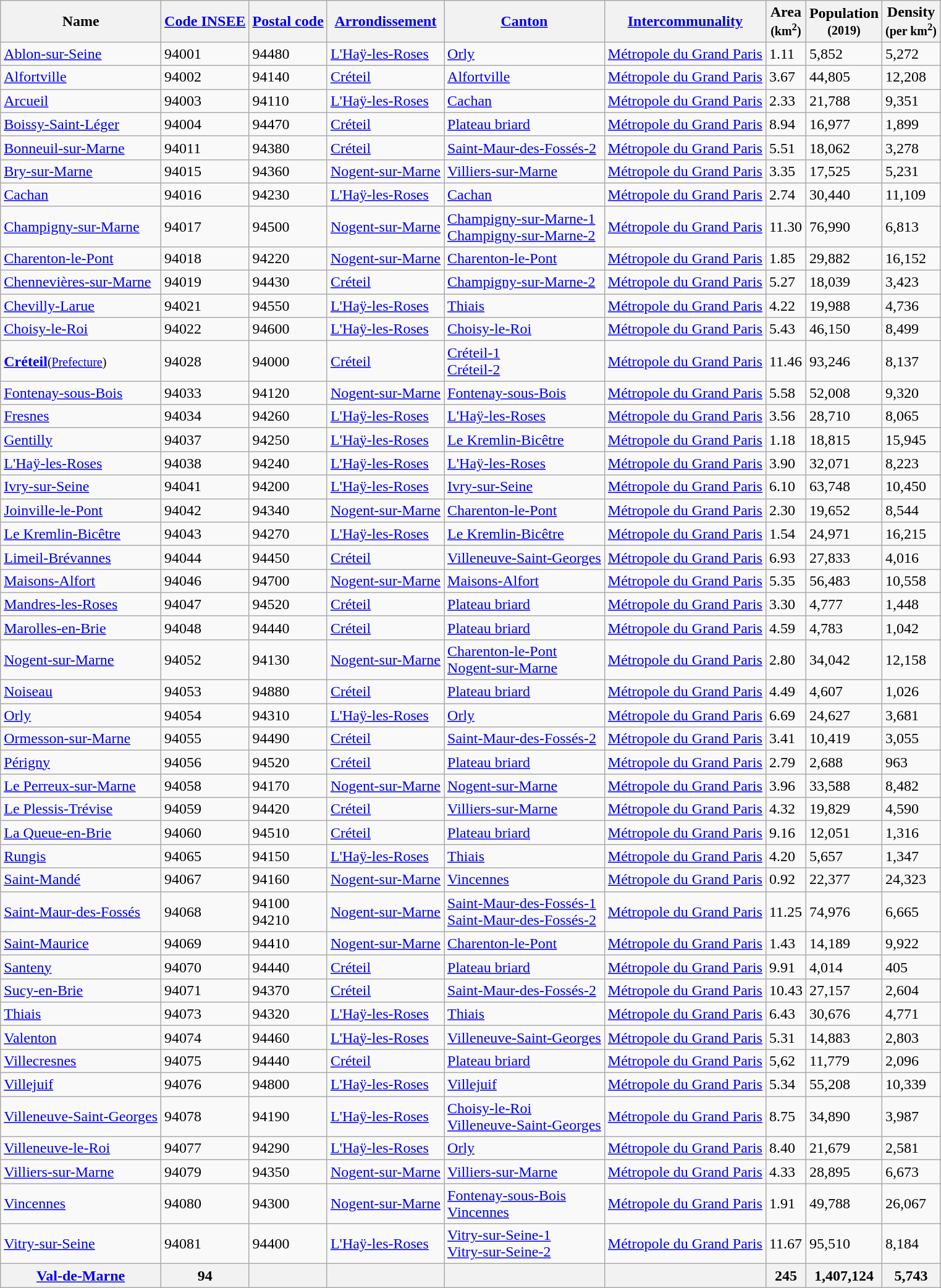<table class="wikitable">
<tr>
<th>Name</th>
<th><a href='#'>Code <abbr>INSEE</abbr></a></th>
<th><a href='#'>Postal code</a></th>
<th><a href='#'>Arrondissement</a></th>
<th><a href='#'>Canton</a></th>
<th><a href='#'>Intercommunality</a></th>
<th>Area<br><small>(km<sup>2</sup>)</small></th>
<th>Population<br><small>(2019)</small></th>
<th>Density<br><small>(per km<sup>2</sup>)</small></th>
</tr>
<tr>
<td><a href='#'>Ablon-sur-Seine</a></td>
<td>94001</td>
<td>94480</td>
<td><a href='#'>L'Haÿ-les-Roses</a></td>
<td><a href='#'>Orly</a></td>
<td><a href='#'>Métropole du Grand Paris</a></td>
<td>1.11</td>
<td>5,852</td>
<td>5,272</td>
</tr>
<tr>
<td><a href='#'>Alfortville</a></td>
<td>94002</td>
<td>94140</td>
<td><a href='#'>Créteil</a></td>
<td><a href='#'>Alfortville</a></td>
<td><a href='#'>Métropole du Grand Paris</a></td>
<td>3.67</td>
<td>44,805</td>
<td>12,208</td>
</tr>
<tr>
<td><a href='#'>Arcueil</a></td>
<td>94003</td>
<td>94110</td>
<td><a href='#'>L'Haÿ-les-Roses</a></td>
<td><a href='#'>Cachan</a></td>
<td><a href='#'>Métropole du Grand Paris</a></td>
<td>2.33</td>
<td>21,788</td>
<td>9,351</td>
</tr>
<tr>
<td><a href='#'>Boissy-Saint-Léger</a></td>
<td>94004</td>
<td>94470</td>
<td><a href='#'>Créteil</a></td>
<td><a href='#'>Plateau briard</a></td>
<td><a href='#'>Métropole du Grand Paris</a></td>
<td>8.94</td>
<td>16,977</td>
<td>1,899</td>
</tr>
<tr>
<td><a href='#'>Bonneuil-sur-Marne</a></td>
<td>94011</td>
<td>94380</td>
<td><a href='#'>Créteil</a></td>
<td><a href='#'>Saint-Maur-des-Fossés-2</a></td>
<td><a href='#'>Métropole du Grand Paris</a></td>
<td>5.51</td>
<td>18,062</td>
<td>3,278</td>
</tr>
<tr>
<td><a href='#'>Bry-sur-Marne</a></td>
<td>94015</td>
<td>94360</td>
<td><a href='#'>Nogent-sur-Marne</a></td>
<td><a href='#'>Villiers-sur-Marne</a></td>
<td><a href='#'>Métropole du Grand Paris</a></td>
<td>3.35</td>
<td>17,525</td>
<td>5,231</td>
</tr>
<tr>
<td><a href='#'>Cachan</a></td>
<td>94016</td>
<td>94230</td>
<td><a href='#'>L'Haÿ-les-Roses</a></td>
<td><a href='#'>Cachan</a></td>
<td><a href='#'>Métropole du Grand Paris</a></td>
<td>2.74</td>
<td>30,440</td>
<td>11,109</td>
</tr>
<tr>
<td><a href='#'>Champigny-sur-Marne</a></td>
<td>94017</td>
<td>94500</td>
<td><a href='#'>Nogent-sur-Marne</a></td>
<td><a href='#'>Champigny-sur-Marne-1</a><br><a href='#'>Champigny-sur-Marne-2</a></td>
<td><a href='#'>Métropole du Grand Paris</a></td>
<td>11.30</td>
<td>76,990</td>
<td>6,813</td>
</tr>
<tr>
<td><a href='#'>Charenton-le-Pont</a></td>
<td>94018</td>
<td>94220</td>
<td><a href='#'>Nogent-sur-Marne</a></td>
<td><a href='#'>Charenton-le-Pont</a></td>
<td><a href='#'>Métropole du Grand Paris</a></td>
<td>1.85</td>
<td>29,882</td>
<td>16,152</td>
</tr>
<tr>
<td><a href='#'>Chennevières-sur-Marne</a></td>
<td>94019</td>
<td>94430</td>
<td><a href='#'>Créteil</a></td>
<td><a href='#'>Champigny-sur-Marne-2</a></td>
<td><a href='#'>Métropole du Grand Paris</a></td>
<td>5.27</td>
<td>18,039</td>
<td>3,423</td>
</tr>
<tr>
<td><a href='#'>Chevilly-Larue</a></td>
<td>94021</td>
<td>94550</td>
<td><a href='#'>L'Haÿ-les-Roses</a></td>
<td><a href='#'>Thiais</a></td>
<td><a href='#'>Métropole du Grand Paris</a></td>
<td>4.22</td>
<td>19,988</td>
<td>4,736</td>
</tr>
<tr>
<td><a href='#'>Choisy-le-Roi</a></td>
<td>94022</td>
<td>94600</td>
<td><a href='#'>L'Haÿ-les-Roses</a></td>
<td><a href='#'>Choisy-le-Roi</a></td>
<td><a href='#'>Métropole du Grand Paris</a></td>
<td>5.43</td>
<td>46,150</td>
<td>8,499</td>
</tr>
<tr>
<td><strong><a href='#'>Créteil</a></strong><small>(<a href='#'>Prefecture</a>)</small></td>
<td>94028</td>
<td>94000</td>
<td><a href='#'>Créteil</a></td>
<td><a href='#'>Créteil-1</a><br><a href='#'>Créteil-2</a></td>
<td><a href='#'>Métropole du Grand Paris</a></td>
<td>11.46</td>
<td>93,246</td>
<td>8,137</td>
</tr>
<tr>
<td><a href='#'>Fontenay-sous-Bois</a></td>
<td>94033</td>
<td>94120</td>
<td><a href='#'>Nogent-sur-Marne</a></td>
<td><a href='#'>Fontenay-sous-Bois</a></td>
<td><a href='#'>Métropole du Grand Paris</a></td>
<td>5.58</td>
<td>52,008</td>
<td>9,320</td>
</tr>
<tr>
<td><a href='#'>Fresnes</a></td>
<td>94034</td>
<td>94260</td>
<td><a href='#'>L'Haÿ-les-Roses</a></td>
<td><a href='#'>L'Haÿ-les-Roses</a></td>
<td><a href='#'>Métropole du Grand Paris</a></td>
<td>3.56</td>
<td>28,710</td>
<td>8,065</td>
</tr>
<tr>
<td><a href='#'>Gentilly</a></td>
<td>94037</td>
<td>94250</td>
<td><a href='#'>L'Haÿ-les-Roses</a></td>
<td><a href='#'>Le Kremlin-Bicêtre</a></td>
<td><a href='#'>Métropole du Grand Paris</a></td>
<td>1.18</td>
<td>18,815</td>
<td>15,945</td>
</tr>
<tr>
<td><a href='#'>L'Haÿ-les-Roses</a></td>
<td>94038</td>
<td>94240</td>
<td><a href='#'>L'Haÿ-les-Roses</a></td>
<td><a href='#'>L'Haÿ-les-Roses</a></td>
<td><a href='#'>Métropole du Grand Paris</a></td>
<td>3.90</td>
<td>32,071</td>
<td>8,223</td>
</tr>
<tr>
<td><a href='#'>Ivry-sur-Seine</a></td>
<td>94041</td>
<td>94200</td>
<td><a href='#'>L'Haÿ-les-Roses</a></td>
<td><a href='#'>Ivry-sur-Seine</a></td>
<td><a href='#'>Métropole du Grand Paris</a></td>
<td>6.10</td>
<td>63,748</td>
<td>10,450</td>
</tr>
<tr>
<td><a href='#'>Joinville-le-Pont</a></td>
<td>94042</td>
<td>94340</td>
<td><a href='#'>Nogent-sur-Marne</a></td>
<td><a href='#'>Charenton-le-Pont</a></td>
<td><a href='#'>Métropole du Grand Paris</a></td>
<td>2.30</td>
<td>19,652</td>
<td>8,544</td>
</tr>
<tr>
<td><a href='#'>Le Kremlin-Bicêtre</a></td>
<td>94043</td>
<td>94270</td>
<td><a href='#'>L'Haÿ-les-Roses</a></td>
<td><a href='#'>Le Kremlin-Bicêtre</a></td>
<td><a href='#'>Métropole du Grand Paris</a></td>
<td>1.54</td>
<td>24,971</td>
<td>16,215</td>
</tr>
<tr>
<td><a href='#'>Limeil-Brévannes</a></td>
<td>94044</td>
<td>94450</td>
<td><a href='#'>Créteil</a></td>
<td><a href='#'>Villeneuve-Saint-Georges</a></td>
<td><a href='#'>Métropole du Grand Paris</a></td>
<td>6.93</td>
<td>27,833</td>
<td>4,016</td>
</tr>
<tr>
<td><a href='#'>Maisons-Alfort</a></td>
<td>94046</td>
<td>94700</td>
<td><a href='#'>Nogent-sur-Marne</a></td>
<td><a href='#'>Maisons-Alfort</a></td>
<td><a href='#'>Métropole du Grand Paris</a></td>
<td>5.35</td>
<td>56,483</td>
<td>10,558</td>
</tr>
<tr>
<td><a href='#'>Mandres-les-Roses</a></td>
<td>94047</td>
<td>94520</td>
<td><a href='#'>Créteil</a></td>
<td><a href='#'>Plateau briard</a></td>
<td><a href='#'>Métropole du Grand Paris</a></td>
<td>3.30</td>
<td>4,777</td>
<td>1,448</td>
</tr>
<tr>
<td><a href='#'>Marolles-en-Brie</a></td>
<td>94048</td>
<td>94440</td>
<td><a href='#'>Créteil</a></td>
<td><a href='#'>Plateau briard</a></td>
<td><a href='#'>Métropole du Grand Paris</a></td>
<td>4.59</td>
<td>4,783</td>
<td>1,042</td>
</tr>
<tr>
<td><a href='#'>Nogent-sur-Marne</a></td>
<td>94052</td>
<td>94130</td>
<td><a href='#'>Nogent-sur-Marne</a></td>
<td><a href='#'>Charenton-le-Pont</a><br><a href='#'>Nogent-sur-Marne</a></td>
<td><a href='#'>Métropole du Grand Paris</a></td>
<td>2.80</td>
<td>34,042</td>
<td>12,158</td>
</tr>
<tr>
<td><a href='#'>Noiseau</a></td>
<td>94053</td>
<td>94880</td>
<td><a href='#'>Créteil</a></td>
<td><a href='#'>Plateau briard</a></td>
<td><a href='#'>Métropole du Grand Paris</a></td>
<td>4.49</td>
<td>4,607</td>
<td>1,026</td>
</tr>
<tr>
<td><a href='#'>Orly</a></td>
<td>94054</td>
<td>94310</td>
<td><a href='#'>L'Haÿ-les-Roses</a></td>
<td><a href='#'>Orly</a></td>
<td><a href='#'>Métropole du Grand Paris</a></td>
<td>6.69</td>
<td>24,627</td>
<td>3,681</td>
</tr>
<tr>
<td><a href='#'>Ormesson-sur-Marne</a></td>
<td>94055</td>
<td>94490</td>
<td><a href='#'>Créteil</a></td>
<td><a href='#'>Saint-Maur-des-Fossés-2</a></td>
<td><a href='#'>Métropole du Grand Paris</a></td>
<td>3.41</td>
<td>10,419</td>
<td>3,055</td>
</tr>
<tr>
<td><a href='#'>Périgny</a></td>
<td>94056</td>
<td>94520</td>
<td><a href='#'>Créteil</a></td>
<td><a href='#'>Plateau briard</a></td>
<td><a href='#'>Métropole du Grand Paris</a></td>
<td>2.79</td>
<td>2,688</td>
<td>963</td>
</tr>
<tr>
<td><a href='#'>Le Perreux-sur-Marne</a></td>
<td>94058</td>
<td>94170</td>
<td><a href='#'>Nogent-sur-Marne</a></td>
<td><a href='#'>Nogent-sur-Marne</a></td>
<td><a href='#'>Métropole du Grand Paris</a></td>
<td>3.96</td>
<td>33,588</td>
<td>8,482</td>
</tr>
<tr>
<td><a href='#'>Le Plessis-Trévise</a></td>
<td>94059</td>
<td>94420</td>
<td><a href='#'>Créteil</a></td>
<td><a href='#'>Villiers-sur-Marne</a></td>
<td><a href='#'>Métropole du Grand Paris</a></td>
<td>4.32</td>
<td>19,829</td>
<td>4,590</td>
</tr>
<tr>
<td><a href='#'>La Queue-en-Brie</a></td>
<td>94060</td>
<td>94510</td>
<td><a href='#'>Créteil</a></td>
<td><a href='#'>Plateau briard</a></td>
<td><a href='#'>Métropole du Grand Paris</a></td>
<td>9.16</td>
<td>12,051</td>
<td>1,316</td>
</tr>
<tr>
<td><a href='#'>Rungis</a></td>
<td>94065</td>
<td>94150</td>
<td><a href='#'>L'Haÿ-les-Roses</a></td>
<td><a href='#'>Thiais</a></td>
<td><a href='#'>Métropole du Grand Paris</a></td>
<td>4.20</td>
<td>5,657</td>
<td>1,347</td>
</tr>
<tr>
<td><a href='#'>Saint-Mandé</a></td>
<td>94067</td>
<td>94160</td>
<td><a href='#'>Nogent-sur-Marne</a></td>
<td><a href='#'>Vincennes</a></td>
<td><a href='#'>Métropole du Grand Paris</a></td>
<td>0.92</td>
<td>22,377</td>
<td>24,323</td>
</tr>
<tr>
<td><a href='#'>Saint-Maur-des-Fossés</a></td>
<td>94068</td>
<td>94100<br>94210</td>
<td><a href='#'>Nogent-sur-Marne</a></td>
<td><a href='#'>Saint-Maur-des-Fossés-1</a><br><a href='#'>Saint-Maur-des-Fossés-2</a></td>
<td><a href='#'>Métropole du Grand Paris</a></td>
<td>11.25</td>
<td>74,976</td>
<td>6,665</td>
</tr>
<tr>
<td><a href='#'>Saint-Maurice</a></td>
<td>94069</td>
<td>94410</td>
<td><a href='#'>Nogent-sur-Marne</a></td>
<td><a href='#'>Charenton-le-Pont</a></td>
<td><a href='#'>Métropole du Grand Paris</a></td>
<td>1.43</td>
<td>14,189</td>
<td>9,922</td>
</tr>
<tr>
<td><a href='#'>Santeny</a></td>
<td>94070</td>
<td>94440</td>
<td><a href='#'>Créteil</a></td>
<td><a href='#'>Plateau briard</a></td>
<td><a href='#'>Métropole du Grand Paris</a></td>
<td>9.91</td>
<td>4,014</td>
<td>405</td>
</tr>
<tr>
<td><a href='#'>Sucy-en-Brie</a></td>
<td>94071</td>
<td>94370</td>
<td><a href='#'>Créteil</a></td>
<td><a href='#'>Saint-Maur-des-Fossés-2</a></td>
<td><a href='#'>Métropole du Grand Paris</a></td>
<td>10.43</td>
<td>27,157</td>
<td>2,604</td>
</tr>
<tr>
<td><a href='#'>Thiais</a></td>
<td>94073</td>
<td>94320</td>
<td><a href='#'>L'Haÿ-les-Roses</a></td>
<td><a href='#'>Thiais</a></td>
<td><a href='#'>Métropole du Grand Paris</a></td>
<td>6.43</td>
<td>30,676</td>
<td>4,771</td>
</tr>
<tr>
<td><a href='#'>Valenton</a></td>
<td>94074</td>
<td>94460</td>
<td><a href='#'>L'Haÿ-les-Roses</a></td>
<td><a href='#'>Villeneuve-Saint-Georges</a></td>
<td><a href='#'>Métropole du Grand Paris</a></td>
<td>5.31</td>
<td>14,883</td>
<td>2,803</td>
</tr>
<tr>
<td><a href='#'>Villecresnes</a></td>
<td>94075</td>
<td>94440</td>
<td><a href='#'>Créteil</a></td>
<td><a href='#'>Plateau briard</a></td>
<td><a href='#'>Métropole du Grand Paris</a></td>
<td>5,62</td>
<td>11,779</td>
<td>2,096</td>
</tr>
<tr>
<td><a href='#'>Villejuif</a></td>
<td>94076</td>
<td>94800</td>
<td><a href='#'>L'Haÿ-les-Roses</a></td>
<td><a href='#'>Villejuif</a></td>
<td><a href='#'>Métropole du Grand Paris</a></td>
<td>5.34</td>
<td>55,208</td>
<td>10,339</td>
</tr>
<tr>
<td><a href='#'>Villeneuve-Saint-Georges</a></td>
<td>94078</td>
<td>94190</td>
<td><a href='#'>L'Haÿ-les-Roses</a></td>
<td><a href='#'>Choisy-le-Roi</a><br><a href='#'>Villeneuve-Saint-Georges</a></td>
<td><a href='#'>Métropole du Grand Paris</a></td>
<td>8.75</td>
<td>34,890</td>
<td>3,987</td>
</tr>
<tr>
<td><a href='#'>Villeneuve-le-Roi</a></td>
<td>94077</td>
<td>94290</td>
<td><a href='#'>L'Haÿ-les-Roses</a></td>
<td><a href='#'>Orly</a></td>
<td><a href='#'>Métropole du Grand Paris</a></td>
<td>8.40</td>
<td>21,679</td>
<td>2,581</td>
</tr>
<tr>
<td><a href='#'>Villiers-sur-Marne</a></td>
<td>94079</td>
<td>94350</td>
<td><a href='#'>Nogent-sur-Marne</a></td>
<td><a href='#'>Villiers-sur-Marne</a></td>
<td><a href='#'>Métropole du Grand Paris</a></td>
<td>4.33</td>
<td>28,895</td>
<td>6,673</td>
</tr>
<tr>
<td><a href='#'>Vincennes</a></td>
<td>94080</td>
<td>94300</td>
<td><a href='#'>Nogent-sur-Marne</a></td>
<td><a href='#'>Fontenay-sous-Bois</a><br><a href='#'>Vincennes</a></td>
<td><a href='#'>Métropole du Grand Paris</a></td>
<td>1.91</td>
<td>49,788</td>
<td>26,067</td>
</tr>
<tr>
<td><a href='#'>Vitry-sur-Seine</a></td>
<td>94081</td>
<td>94400</td>
<td><a href='#'>L'Haÿ-les-Roses</a></td>
<td><a href='#'>Vitry-sur-Seine-1</a><br><a href='#'>Vitry-sur-Seine-2</a></td>
<td><a href='#'>Métropole du Grand Paris</a></td>
<td>11.67</td>
<td>95,510</td>
<td>8,184</td>
</tr>
<tr>
<th><a href='#'>Val-de-Marne</a></th>
<th>94</th>
<th></th>
<th></th>
<th></th>
<th></th>
<th>245</th>
<th>1,407,124</th>
<th>5,743</th>
</tr>
</table>
